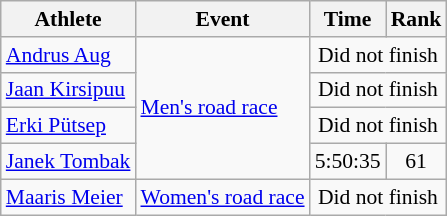<table class=wikitable style="font-size:90%;">
<tr>
<th>Athlete</th>
<th>Event</th>
<th>Time</th>
<th>Rank</th>
</tr>
<tr align=center>
<td align=left><a href='#'>Andrus Aug</a></td>
<td align=left rowspan=4><a href='#'>Men's road race</a></td>
<td colspan=2>Did not finish</td>
</tr>
<tr align=center>
<td align=left><a href='#'>Jaan Kirsipuu</a></td>
<td colspan=2>Did not finish</td>
</tr>
<tr align=center>
<td align=left><a href='#'>Erki Pütsep</a></td>
<td colspan=2>Did not finish</td>
</tr>
<tr align=center>
<td align=left><a href='#'>Janek Tombak</a></td>
<td>5:50:35</td>
<td>61</td>
</tr>
<tr align=center>
<td align=left><a href='#'>Maaris Meier</a></td>
<td align=left><a href='#'>Women's road race</a></td>
<td colspan=2>Did not finish</td>
</tr>
</table>
